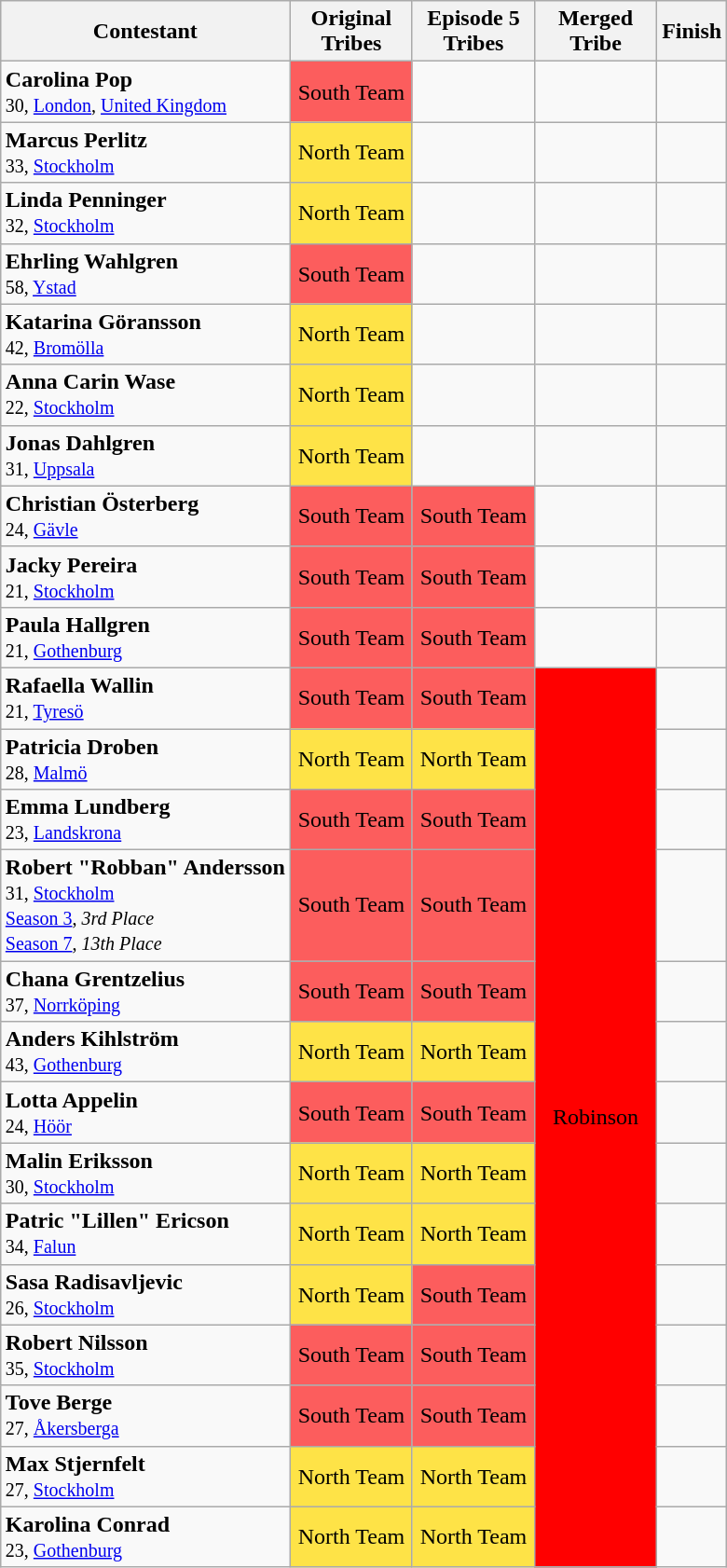<table class="wikitable sortable" style="margin:auto; text-align:center">
<tr>
<th>Contestant</th>
<th width=80>Original<br>Tribes</th>
<th width=80>Episode 5<br>Tribes</th>
<th width=80>Merged<br>Tribe</th>
<th>Finish</th>
</tr>
<tr>
<td align="left"><strong>Carolina Pop</strong><br><small>30, <a href='#'>London</a>, <a href='#'>United Kingdom</a></small></td>
<td bgcolor="#FC5D5D">South Team</td>
<td></td>
<td></td>
<td></td>
</tr>
<tr>
<td align="left"><strong>Marcus Perlitz</strong><br><small>33, <a href='#'>Stockholm</a></small></td>
<td bgcolor="#FEE347">North Team</td>
<td></td>
<td></td>
<td></td>
</tr>
<tr>
<td align="left"><strong>Linda Penninger</strong><br><small>32, <a href='#'>Stockholm</a></small></td>
<td bgcolor="#FEE347">North Team</td>
<td></td>
<td></td>
<td></td>
</tr>
<tr>
<td align="left"><strong>Ehrling Wahlgren</strong><br><small>58, <a href='#'>Ystad</a></small></td>
<td bgcolor="#FC5D5D">South Team</td>
<td></td>
<td></td>
<td></td>
</tr>
<tr>
<td align="left"><strong>Katarina Göransson</strong><br><small>42, <a href='#'>Bromölla</a></small></td>
<td bgcolor="#FEE347">North Team</td>
<td></td>
<td></td>
<td></td>
</tr>
<tr>
<td align="left"><strong>Anna Carin Wase</strong><br><small>22, <a href='#'>Stockholm</a></small></td>
<td bgcolor="#FEE347">North Team</td>
<td></td>
<td></td>
<td></td>
</tr>
<tr>
<td align="left"><strong>Jonas Dahlgren</strong><br><small>31, <a href='#'>Uppsala</a></small></td>
<td bgcolor="#FEE347">North Team</td>
<td></td>
<td></td>
<td></td>
</tr>
<tr>
<td align="left"><strong>Christian Österberg</strong><br><small>24, <a href='#'>Gävle</a></small></td>
<td bgcolor="#FC5D5D">South Team</td>
<td bgcolor="#FC5D5D">South Team</td>
<td></td>
<td></td>
</tr>
<tr>
<td align="left"><strong>Jacky Pereira</strong><br><small>21, <a href='#'>Stockholm</a></small></td>
<td bgcolor="#FC5D5D">South Team</td>
<td bgcolor="#FC5D5D">South Team</td>
<td></td>
<td></td>
</tr>
<tr>
<td align="left"><strong>Paula Hallgren</strong><br><small>21, <a href='#'>Gothenburg</a></small></td>
<td bgcolor="#FC5D5D">South Team</td>
<td bgcolor="#FC5D5D">South Team</td>
<td></td>
<td></td>
</tr>
<tr>
<td align="left"><strong>Rafaella Wallin</strong><br><small>21, <a href='#'>Tyresö</a></small></td>
<td bgcolor="#FC5D5D">South Team</td>
<td bgcolor="#FC5D5D">South Team</td>
<td bgcolor="red" align=center rowspan=14>Robinson</td>
<td></td>
</tr>
<tr>
<td align="left"><strong>Patricia Droben</strong><br><small>28, <a href='#'>Malmö</a></small></td>
<td bgcolor="#FEE347">North Team</td>
<td bgcolor="#FEE347">North Team</td>
<td></td>
</tr>
<tr>
<td align="left"><strong>Emma Lundberg</strong><br><small>23, <a href='#'>Landskrona</a></small></td>
<td bgcolor="#FC5D5D">South Team</td>
<td bgcolor="#FC5D5D">South Team</td>
<td></td>
</tr>
<tr>
<td align="left"><strong>Robert "Robban" Andersson</strong><br><small>31, <a href='#'>Stockholm</a><br><a href='#'>Season 3</a>, <em>3rd Place</em><br><a href='#'>Season 7</a>, <em>13th Place</em></small></td>
<td bgcolor="#FC5D5D">South Team</td>
<td bgcolor="#FC5D5D">South Team</td>
<td></td>
</tr>
<tr>
<td align="left"><strong>Chana Grentzelius</strong><br><small>37, <a href='#'>Norrköping</a></small></td>
<td bgcolor="#FC5D5D" align=center>South Team</td>
<td bgcolor="#FC5D5D" align=center>South Team</td>
<td></td>
</tr>
<tr>
<td align="left"><strong>Anders Kihlström</strong><br><small>43, <a href='#'>Gothenburg</a></small></td>
<td bgcolor="#FEE347">North Team</td>
<td bgcolor="#FEE347">North Team</td>
<td></td>
</tr>
<tr>
<td align="left"><strong>Lotta Appelin</strong><br><small>24, <a href='#'>Höör</a></small></td>
<td bgcolor="#FC5D5D" align=center>South Team</td>
<td bgcolor="#FC5D5D" align=center>South Team</td>
<td></td>
</tr>
<tr>
<td align="left"><strong>Malin Eriksson</strong><br><small>30, <a href='#'>Stockholm</a></small></td>
<td bgcolor="#FEE347">North Team</td>
<td bgcolor="#FEE347">North Team</td>
<td></td>
</tr>
<tr>
<td align="left"><strong>Patric "Lillen" Ericson</strong><br><small>34, <a href='#'>Falun</a></small></td>
<td bgcolor="#FEE347">North Team</td>
<td bgcolor="#FEE347">North Team</td>
<td></td>
</tr>
<tr>
<td align="left"><strong>Sasa Radisavljevic</strong><br><small>26, <a href='#'>Stockholm</a></small></td>
<td bgcolor="#FEE347">North Team</td>
<td bgcolor="#FC5D5D" align=center>South Team</td>
<td></td>
</tr>
<tr>
<td align="left"><strong>Robert Nilsson</strong><br><small>35, <a href='#'>Stockholm</a></small></td>
<td bgcolor="#FC5D5D" align=center>South Team</td>
<td bgcolor="#FC5D5D" align=center>South Team</td>
<td></td>
</tr>
<tr>
<td align="left"><strong>Tove Berge</strong><br><small>27, <a href='#'>Åkersberga</a></small></td>
<td bgcolor="#FC5D5D" align=center>South Team</td>
<td bgcolor="#FC5D5D" align=center>South Team</td>
<td></td>
</tr>
<tr>
<td align="left"><strong>Max Stjernfelt</strong><br><small>27, <a href='#'>Stockholm</a></small></td>
<td bgcolor="#FEE347">North Team</td>
<td bgcolor="#FEE347">North Team</td>
<td></td>
</tr>
<tr>
<td align="left"><strong>Karolina Conrad</strong><br><small>23, <a href='#'>Gothenburg</a></small></td>
<td bgcolor="#FEE347">North Team</td>
<td bgcolor="#FEE347">North Team</td>
<td></td>
</tr>
</table>
